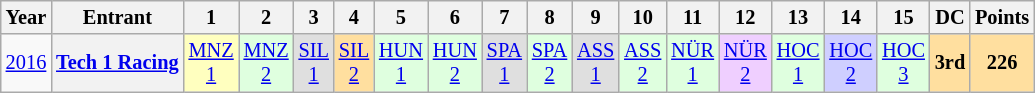<table class="wikitable" style="text-align:center; font-size:85%">
<tr>
<th>Year</th>
<th>Entrant</th>
<th>1</th>
<th>2</th>
<th>3</th>
<th>4</th>
<th>5</th>
<th>6</th>
<th>7</th>
<th>8</th>
<th>9</th>
<th>10</th>
<th>11</th>
<th>12</th>
<th>13</th>
<th>14</th>
<th>15</th>
<th>DC</th>
<th>Points</th>
</tr>
<tr>
<td><a href='#'>2016</a></td>
<th nowrap><a href='#'>Tech 1 Racing</a></th>
<td style="background:#ffffbf;"><a href='#'>MNZ<br>1</a><br></td>
<td style="background:#dfffdf;"><a href='#'>MNZ<br>2</a><br></td>
<td style="background:#dfdfdf;"><a href='#'>SIL<br>1</a><br></td>
<td style="background:#ffdf9f;"><a href='#'>SIL<br>2</a><br></td>
<td style="background:#dfffdf;"><a href='#'>HUN<br>1</a><br></td>
<td style="background:#dfffdf;"><a href='#'>HUN<br>2</a><br></td>
<td style="background:#dfdfdf;"><a href='#'>SPA<br>1</a><br></td>
<td style="background:#dfffdf;"><a href='#'>SPA<br>2</a><br></td>
<td style="background:#dfdfdf;"><a href='#'>ASS<br>1</a><br></td>
<td style="background:#dfffdf;"><a href='#'>ASS<br>2</a><br></td>
<td style="background:#dfffdf;"><a href='#'>NÜR<br>1</a><br></td>
<td style="background:#efcfff;"><a href='#'>NÜR<br>2</a><br></td>
<td style="background:#dfffdf;"><a href='#'>HOC<br>1</a><br></td>
<td style="background:#cfcfff;"><a href='#'>HOC<br>2</a><br></td>
<td style="background:#dfffdf;"><a href='#'>HOC<br>3</a><br></td>
<th style="background:#ffdf9f;">3rd</th>
<th style="background:#ffdf9f;">226</th>
</tr>
</table>
